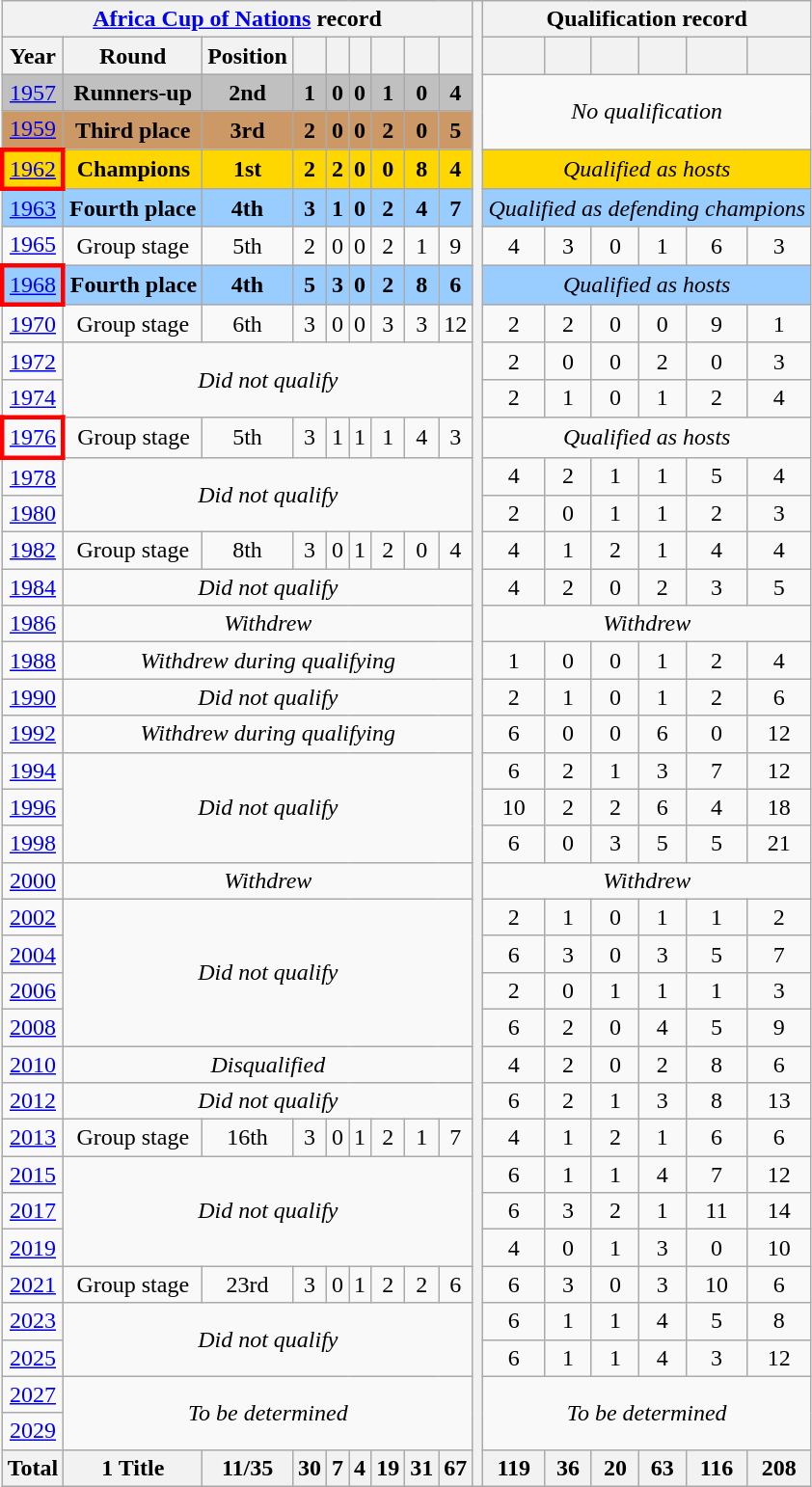<table class="wikitable" style="text-align:center;">
<tr>
<th colspan=9><a href='#'>Africa Cup of Nations</a> record</th>
<th rowspan="40"></th>
<th colspan=6>Qualification record</th>
</tr>
<tr>
<th>Year</th>
<th>Round</th>
<th>Position</th>
<th></th>
<th></th>
<th></th>
<th></th>
<th></th>
<th></th>
<th></th>
<th></th>
<th></th>
<th></th>
<th></th>
<th></th>
</tr>
<tr>
<td style="background:silver;"> <a href='#'>1957</a></td>
<td style="background:silver;"><strong>Runners-up</strong></td>
<td style="background:silver;"><strong>2nd</strong></td>
<td style="background:silver;"><strong>1</strong></td>
<td style="background:silver;"><strong>0</strong></td>
<td style="background:silver;"><strong>0</strong></td>
<td style="background:silver;"><strong>1</strong></td>
<td style="background:silver;"><strong>0</strong></td>
<td style="background:silver;"><strong>4</strong></td>
<td colspan=6 rowspan=2><em>No qualification</em></td>
</tr>
<tr style="background:#c96;">
<td> <a href='#'>1959</a></td>
<td><strong>Third place</strong></td>
<td><strong>3rd</strong></td>
<td><strong>2</strong></td>
<td><strong>0</strong></td>
<td><strong>0</strong></td>
<td><strong>2</strong></td>
<td><strong>0</strong></td>
<td><strong>5</strong></td>
</tr>
<tr style="background:gold;">
<td style="border:3px solid red;"> <a href='#'>1962</a></td>
<td><strong>Champions</strong></td>
<td><strong>1st</strong></td>
<td><strong>2</strong></td>
<td><strong>2</strong></td>
<td><strong>0</strong></td>
<td><strong>0</strong></td>
<td><strong>8</strong></td>
<td><strong>4</strong></td>
<td colspan=6><em>Qualified as hosts</em></td>
</tr>
<tr style="background:#9acdff;">
<td> <a href='#'>1963</a></td>
<td><strong>Fourth place</strong></td>
<td><strong>4th</strong></td>
<td><strong>3</strong></td>
<td><strong>1</strong></td>
<td><strong>0</strong></td>
<td><strong>2</strong></td>
<td><strong>4</strong></td>
<td><strong>7</strong></td>
<td colspan=6><em>Qualified as defending champions</em></td>
</tr>
<tr>
<td> <a href='#'>1965</a></td>
<td>Group stage</td>
<td>5th</td>
<td>2</td>
<td>0</td>
<td>0</td>
<td>2</td>
<td>1</td>
<td>9</td>
<td>4</td>
<td>3</td>
<td>0</td>
<td>1</td>
<td>6</td>
<td>3</td>
</tr>
<tr style="background:#9acdff;">
<td style="border:3px solid red;"> <a href='#'>1968</a></td>
<td><strong>Fourth place</strong></td>
<td><strong>4th</strong></td>
<td><strong>5</strong></td>
<td><strong>3</strong></td>
<td><strong>0</strong></td>
<td><strong>2</strong></td>
<td><strong>8</strong></td>
<td><strong>6</strong></td>
<td colspan=6><em>Qualified as hosts</em></td>
</tr>
<tr>
<td> <a href='#'>1970</a></td>
<td>Group stage</td>
<td>6th</td>
<td>3</td>
<td>0</td>
<td>0</td>
<td>3</td>
<td>3</td>
<td>12</td>
<td>2</td>
<td>2</td>
<td>0</td>
<td>0</td>
<td>9</td>
<td>1</td>
</tr>
<tr>
<td> <a href='#'>1972</a></td>
<td colspan=8 rowspan=2><em>Did not qualify</em></td>
<td>2</td>
<td>0</td>
<td>0</td>
<td>2</td>
<td>0</td>
<td>3</td>
</tr>
<tr>
<td> <a href='#'>1974</a></td>
<td>2</td>
<td>1</td>
<td>0</td>
<td>1</td>
<td>2</td>
<td>4</td>
</tr>
<tr>
<td style="border:3px solid red;"> <a href='#'>1976</a></td>
<td>Group stage</td>
<td>5th</td>
<td>3</td>
<td>1</td>
<td>1</td>
<td>1</td>
<td>4</td>
<td>3</td>
<td colspan=6><em>Qualified as hosts</em></td>
</tr>
<tr>
<td> <a href='#'>1978</a></td>
<td colspan=8 rowspan=2><em>Did not qualify</em></td>
<td>4</td>
<td>2</td>
<td>1</td>
<td>1</td>
<td>5</td>
<td>4</td>
</tr>
<tr>
<td> <a href='#'>1980</a></td>
<td>2</td>
<td>0</td>
<td>1</td>
<td>1</td>
<td>2</td>
<td>3</td>
</tr>
<tr>
<td> <a href='#'>1982</a></td>
<td>Group stage</td>
<td>8th</td>
<td>3</td>
<td>0</td>
<td>1</td>
<td>2</td>
<td>0</td>
<td>4</td>
<td>4</td>
<td>1</td>
<td>2</td>
<td>1</td>
<td>4</td>
<td>4</td>
</tr>
<tr>
<td> <a href='#'>1984</a></td>
<td colspan=8><em>Did not qualify</em></td>
<td>4</td>
<td>2</td>
<td>0</td>
<td>2</td>
<td>3</td>
<td>5</td>
</tr>
<tr>
<td> <a href='#'>1986</a></td>
<td colspan=8><em>Withdrew</em></td>
<td colspan=6><em>Withdrew</em></td>
</tr>
<tr>
<td> <a href='#'>1988</a></td>
<td colspan=8><em>Withdrew during qualifying</em></td>
<td>1</td>
<td>0</td>
<td>0</td>
<td>1</td>
<td>2</td>
<td>4</td>
</tr>
<tr>
<td> <a href='#'>1990</a></td>
<td colspan=8><em>Did not qualify</em></td>
<td>2</td>
<td>1</td>
<td>0</td>
<td>1</td>
<td>2</td>
<td>6</td>
</tr>
<tr>
<td> <a href='#'>1992</a></td>
<td colspan=8><em>Withdrew during qualifying</em></td>
<td>6</td>
<td>0</td>
<td>0</td>
<td>6</td>
<td>0</td>
<td>12</td>
</tr>
<tr>
<td> <a href='#'>1994</a></td>
<td colspan=8 rowspan=3><em>Did not qualify</em></td>
<td>6</td>
<td>2</td>
<td>1</td>
<td>3</td>
<td>7</td>
<td>12</td>
</tr>
<tr>
<td> <a href='#'>1996</a></td>
<td>10</td>
<td>2</td>
<td>2</td>
<td>6</td>
<td>4</td>
<td>18</td>
</tr>
<tr>
<td> <a href='#'>1998</a></td>
<td>6</td>
<td>0</td>
<td>3</td>
<td>5</td>
<td>5</td>
<td>21</td>
</tr>
<tr>
<td>  <a href='#'>2000</a></td>
<td colspan=8><em>Withdrew</em></td>
<td colspan=6><em>Withdrew</em></td>
</tr>
<tr>
<td> <a href='#'>2002</a></td>
<td rowspan=4 colspan=8><em>Did not qualify</em></td>
<td>2</td>
<td>1</td>
<td>0</td>
<td>1</td>
<td>1</td>
<td>2</td>
</tr>
<tr>
<td> <a href='#'>2004</a></td>
<td>6</td>
<td>3</td>
<td>0</td>
<td>3</td>
<td>5</td>
<td>7</td>
</tr>
<tr>
<td> <a href='#'>2006</a></td>
<td>2</td>
<td>0</td>
<td>1</td>
<td>1</td>
<td>1</td>
<td>3</td>
</tr>
<tr>
<td> <a href='#'>2008</a></td>
<td>6</td>
<td>2</td>
<td>0</td>
<td>4</td>
<td>5</td>
<td>9</td>
</tr>
<tr>
<td> <a href='#'>2010</a></td>
<td colspan=8><em>Disqualified</em></td>
<td>4</td>
<td>2</td>
<td>0</td>
<td>2</td>
<td>8</td>
<td>6</td>
</tr>
<tr>
<td>  <a href='#'>2012</a></td>
<td colspan=8><em>Did not qualify</em></td>
<td>6</td>
<td>2</td>
<td>1</td>
<td>3</td>
<td>8</td>
<td>13</td>
</tr>
<tr>
<td> <a href='#'>2013</a></td>
<td>Group stage</td>
<td>16th</td>
<td>3</td>
<td>0</td>
<td>1</td>
<td>2</td>
<td>1</td>
<td>7</td>
<td>4</td>
<td>1</td>
<td>2</td>
<td>1</td>
<td>6</td>
<td>6</td>
</tr>
<tr>
<td> <a href='#'>2015</a></td>
<td colspan=8 rowspan=3><em>Did not qualify</em></td>
<td>6</td>
<td>1</td>
<td>1</td>
<td>4</td>
<td>7</td>
<td>12</td>
</tr>
<tr>
<td> <a href='#'>2017</a></td>
<td>6</td>
<td>3</td>
<td>2</td>
<td>1</td>
<td>11</td>
<td>14</td>
</tr>
<tr>
<td> <a href='#'>2019</a></td>
<td>4</td>
<td>0</td>
<td>1</td>
<td>3</td>
<td>0</td>
<td>10</td>
</tr>
<tr>
<td> <a href='#'>2021</a></td>
<td>Group stage</td>
<td>23rd</td>
<td>3</td>
<td>0</td>
<td>1</td>
<td>2</td>
<td>2</td>
<td>6</td>
<td>6</td>
<td>3</td>
<td>0</td>
<td>3</td>
<td>10</td>
<td>6</td>
</tr>
<tr>
<td> <a href='#'>2023</a></td>
<td colspan="8" rowspan="2"><em>Did not qualify</em></td>
<td>6</td>
<td>1</td>
<td>1</td>
<td>4</td>
<td>5</td>
<td>8</td>
</tr>
<tr>
<td> <a href='#'>2025</a></td>
<td>6</td>
<td>1</td>
<td>1</td>
<td>4</td>
<td>3</td>
<td>12</td>
</tr>
<tr>
<td>   <a href='#'>2027</a></td>
<td colspan="8" rowspan="2"><em>To be determined</em></td>
<td colspan="6" rowspan="2"><em>To be determined</em></td>
</tr>
<tr>
<td> <a href='#'>2029</a></td>
</tr>
<tr>
<th>Total</th>
<th>1 Title</th>
<th>11/35</th>
<th>30</th>
<th>7</th>
<th>4</th>
<th>19</th>
<th>31</th>
<th>67</th>
<th>119</th>
<th>36</th>
<th>20</th>
<th>63</th>
<th>116</th>
<th>208</th>
</tr>
</table>
